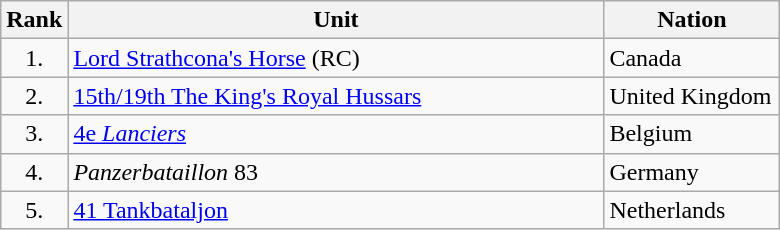<table class="wikitable">
<tr>
<th>Rank</th>
<th scope="col" style="width: 350px;">Unit</th>
<th scope="col" style="width: 110px;">Nation</th>
</tr>
<tr>
<td align="center">1.</td>
<td><a href='#'>Lord Strathcona's Horse</a> (RC)</td>
<td>Canada</td>
</tr>
<tr>
<td align="center">2.</td>
<td><a href='#'>15th/19th The King's Royal Hussars</a></td>
<td>United Kingdom</td>
</tr>
<tr>
<td align="center">3.</td>
<td><a href='#'>4e <em>Lanciers</em></a></td>
<td>Belgium</td>
</tr>
<tr>
<td align="center">4.</td>
<td><em>Panzerbataillon</em> 83</td>
<td>Germany</td>
</tr>
<tr>
<td align="center">5.</td>
<td><a href='#'>41 Tankbataljon</a></td>
<td>Netherlands</td>
</tr>
</table>
